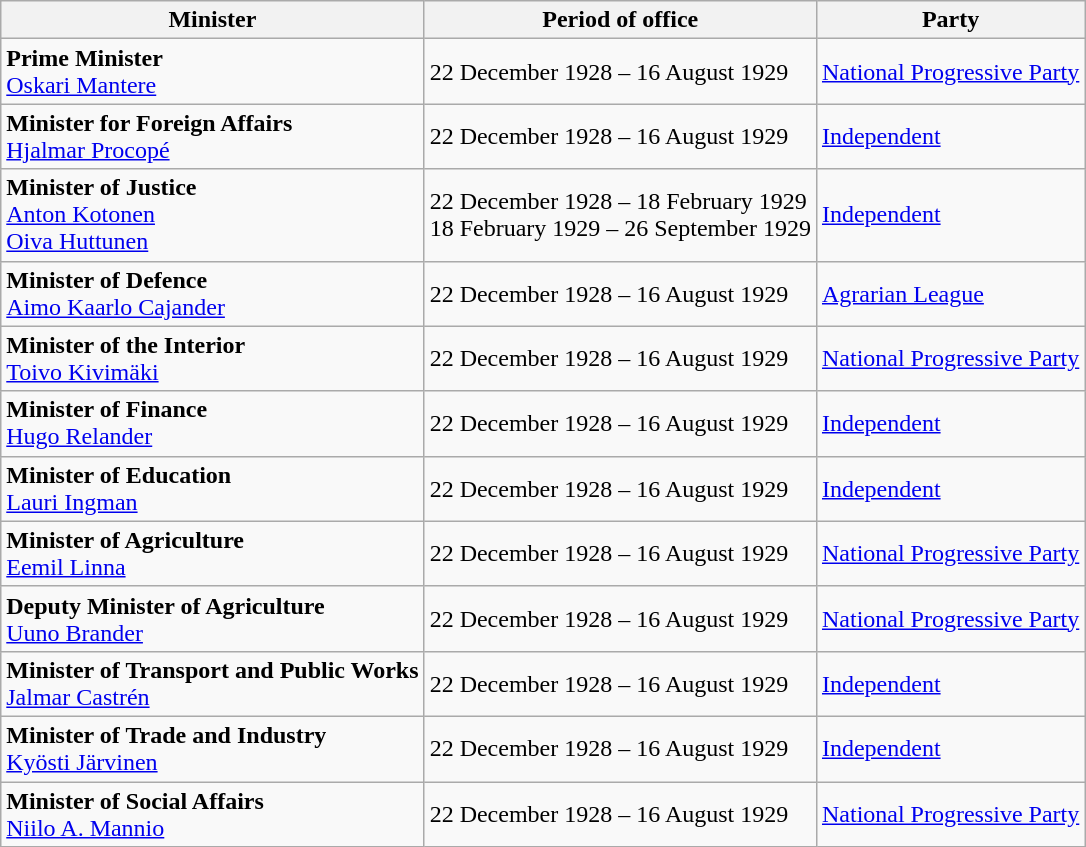<table class="wikitable">
<tr>
<th>Minister</th>
<th>Period of office</th>
<th>Party</th>
</tr>
<tr>
<td><strong>Prime Minister</strong><br><a href='#'>Oskari Mantere</a></td>
<td>22 December 1928 – 16 August 1929</td>
<td><a href='#'>National Progressive Party</a></td>
</tr>
<tr>
<td><strong>Minister for Foreign Affairs </strong><br><a href='#'>Hjalmar Procopé</a></td>
<td>22 December 1928 – 16 August 1929</td>
<td><a href='#'>Independent</a></td>
</tr>
<tr>
<td><strong>Minister of Justice</strong><br><a href='#'>Anton Kotonen</a><br><a href='#'>Oiva Huttunen</a></td>
<td>22 December 1928 – 18 February 1929<br>18 February 1929 – 26 September 1929</td>
<td><a href='#'>Independent</a></td>
</tr>
<tr>
<td><strong>Minister of Defence</strong><br><a href='#'>Aimo Kaarlo Cajander</a></td>
<td>22 December 1928 – 16 August 1929</td>
<td><a href='#'>Agrarian League</a></td>
</tr>
<tr>
<td><strong>Minister of the Interior</strong><br><a href='#'>Toivo Kivimäki</a></td>
<td>22 December 1928 – 16 August 1929</td>
<td><a href='#'>National Progressive Party</a></td>
</tr>
<tr>
<td><strong>Minister of Finance</strong><br><a href='#'>Hugo Relander</a></td>
<td>22 December 1928 – 16 August 1929</td>
<td><a href='#'>Independent</a></td>
</tr>
<tr>
<td><strong>Minister of Education</strong><br><a href='#'>Lauri Ingman</a></td>
<td>22 December 1928 – 16 August 1929</td>
<td><a href='#'>Independent</a></td>
</tr>
<tr>
<td><strong>Minister of Agriculture</strong><br><a href='#'>Eemil Linna</a></td>
<td>22 December 1928 – 16 August 1929</td>
<td><a href='#'>National Progressive Party</a></td>
</tr>
<tr>
<td><strong>Deputy Minister of Agriculture</strong><br><a href='#'>Uuno Brander</a></td>
<td>22 December 1928 – 16 August 1929</td>
<td><a href='#'>National Progressive Party</a></td>
</tr>
<tr>
<td><strong>Minister of Transport and Public Works</strong><br><a href='#'>Jalmar Castrén</a></td>
<td>22 December 1928 – 16 August 1929</td>
<td><a href='#'>Independent</a></td>
</tr>
<tr>
<td><strong>Minister of Trade and Industry</strong><br><a href='#'>Kyösti Järvinen</a></td>
<td>22 December 1928 – 16 August 1929</td>
<td><a href='#'>Independent</a></td>
</tr>
<tr>
<td><strong>Minister of Social Affairs</strong><br><a href='#'>Niilo A. Mannio</a></td>
<td>22 December 1928 – 16 August 1929</td>
<td><a href='#'>National Progressive Party</a></td>
</tr>
</table>
